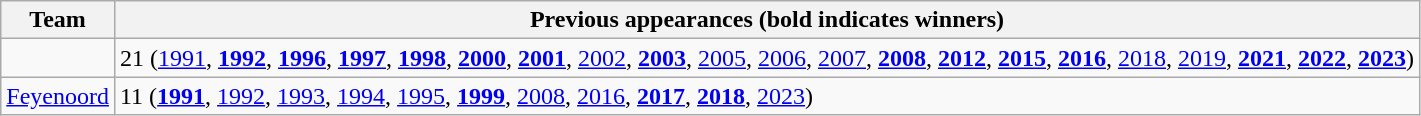<table class="wikitable">
<tr>
<th>Team</th>
<th>Previous appearances (bold indicates winners)</th>
</tr>
<tr>
<td></td>
<td>21 (<a href='#'>1991</a>, <strong><a href='#'>1992</a></strong>, <strong><a href='#'>1996</a></strong>, <strong><a href='#'>1997</a></strong>, <strong><a href='#'>1998</a></strong>, <strong><a href='#'>2000</a></strong>, <strong><a href='#'>2001</a></strong>, <a href='#'>2002</a>, <strong><a href='#'>2003</a></strong>, <a href='#'>2005</a>, <a href='#'>2006</a>, <a href='#'>2007</a>, <strong><a href='#'>2008</a></strong>, <strong><a href='#'>2012</a></strong>, <strong><a href='#'>2015</a></strong>, <strong><a href='#'>2016</a></strong>, <a href='#'>2018</a>, <a href='#'>2019</a>, <strong><a href='#'>2021</a></strong>, <strong><a href='#'>2022</a></strong>, <strong><a href='#'>2023</a></strong>)</td>
</tr>
<tr>
<td><a href='#'>Feyenoord</a></td>
<td>11 (<strong><a href='#'>1991</a></strong>, <a href='#'>1992</a>, <a href='#'>1993</a>, <a href='#'>1994</a>, <a href='#'>1995</a>, <strong><a href='#'>1999</a></strong>, <a href='#'>2008</a>, <a href='#'>2016</a>, <strong><a href='#'>2017</a></strong>, <strong><a href='#'>2018</a></strong>, <a href='#'>2023</a>)</td>
</tr>
</table>
